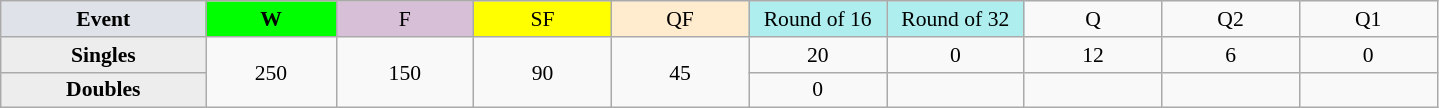<table class=wikitable style=font-size:90%;text-align:center>
<tr>
<td style="width:130px; background:#dfe2e9;"><strong>Event</strong></td>
<td style="width:80px; background:lime;"><strong>W</strong></td>
<td style="width:85px; background:thistle;">F</td>
<td style="width:85px; background:#ff0;">SF</td>
<td style="width:85px; background:#ffebcd;">QF</td>
<td style="width:85px; background:#afeeee;">Round of 16</td>
<td style="width:85px; background:#afeeee;">Round of 32</td>
<td width=85>Q</td>
<td width=85>Q2</td>
<td width=85>Q1</td>
</tr>
<tr>
<th style="background:#ededed;">Singles</th>
<td rowspan=2>250</td>
<td rowspan=2>150</td>
<td rowspan=2>90</td>
<td rowspan=2>45</td>
<td>20</td>
<td>0</td>
<td>12</td>
<td>6</td>
<td>0</td>
</tr>
<tr>
<th style="background:#ededed;">Doubles</th>
<td>0</td>
<td></td>
<td></td>
<td></td>
<td></td>
</tr>
</table>
